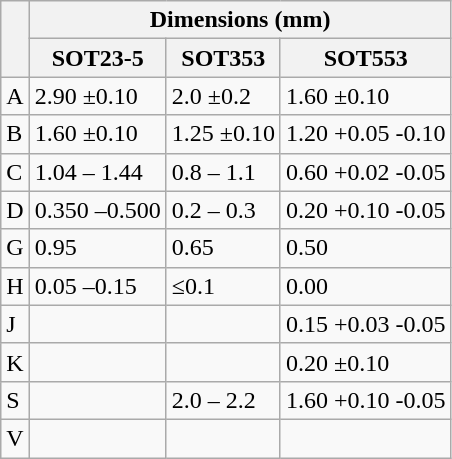<table class="wikitable">
<tr>
<th rowspan=2></th>
<th colspan="3">Dimensions (mm)</th>
</tr>
<tr>
<th>SOT23-5</th>
<th>SOT353</th>
<th>SOT553</th>
</tr>
<tr>
<td>A</td>
<td>2.90 ±0.10</td>
<td>2.0 ±0.2</td>
<td>1.60 ±0.10</td>
</tr>
<tr>
<td>B</td>
<td>1.60 ±0.10</td>
<td>1.25 ±0.10</td>
<td>1.20 +0.05 -0.10</td>
</tr>
<tr>
<td>C</td>
<td>1.04 – 1.44</td>
<td>0.8 – 1.1</td>
<td>0.60 +0.02 -0.05</td>
</tr>
<tr>
<td>D</td>
<td>0.350 –0.500</td>
<td>0.2 – 0.3</td>
<td>0.20 +0.10 -0.05</td>
</tr>
<tr>
<td>G</td>
<td>0.95</td>
<td>0.65</td>
<td>0.50</td>
</tr>
<tr>
<td>H</td>
<td>0.05 –0.15</td>
<td>≤0.1</td>
<td>0.00</td>
</tr>
<tr>
<td>J</td>
<td></td>
<td></td>
<td>0.15 +0.03 -0.05</td>
</tr>
<tr>
<td>K</td>
<td></td>
<td></td>
<td>0.20 ±0.10</td>
</tr>
<tr>
<td>S</td>
<td></td>
<td>2.0 – 2.2</td>
<td>1.60 +0.10 -0.05</td>
</tr>
<tr>
<td>V</td>
<td></td>
<td></td>
<td></td>
</tr>
</table>
